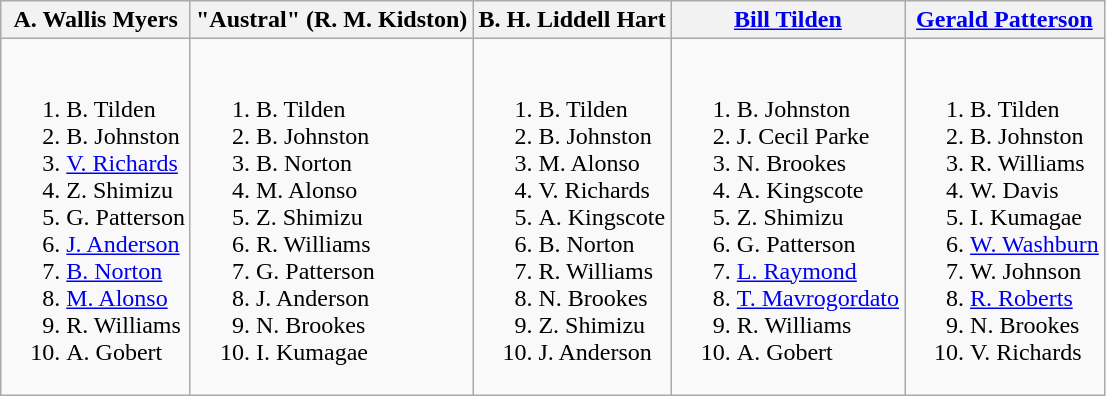<table class="wikitable">
<tr>
<th>A. Wallis Myers</th>
<th>"Austral" (R. M. Kidston)</th>
<th>B. H. Liddell Hart</th>
<th><a href='#'>Bill Tilden</a></th>
<th><a href='#'>Gerald Patterson</a></th>
</tr>
<tr style="vertical-align: top;">
<td style="white-space: nowrap;"><br><ol><li> B. Tilden</li><li> B. Johnston</li><li> <a href='#'>V. Richards</a></li><li> Z. Shimizu</li><li> G. Patterson</li><li> <a href='#'>J. Anderson</a></li><li> <a href='#'>B. Norton</a></li><li> <a href='#'>M. Alonso</a></li><li> R. Williams</li><li> A. Gobert</li></ol></td>
<td style="white-space: nowrap;"><br><ol><li> B. Tilden</li><li> B. Johnston</li><li> B. Norton</li><li> M. Alonso</li><li> Z. Shimizu</li><li> R. Williams</li><li> G. Patterson</li><li> J. Anderson</li><li> N. Brookes</li><li> I. Kumagae</li></ol></td>
<td style="white-space: nowrap;"><br><ol><li> B. Tilden</li><li> B. Johnston</li><li> M. Alonso</li><li> V. Richards</li><li> A. Kingscote</li><li> B. Norton</li><li> R. Williams</li><li> N. Brookes</li><li> Z. Shimizu</li><li> J. Anderson</li></ol></td>
<td style="white-space: nowrap;"><br><ol><li> B. Johnston</li><li> J. Cecil Parke</li><li> N. Brookes</li><li> A. Kingscote</li><li> Z. Shimizu</li><li> G. Patterson</li><li> <a href='#'>L. Raymond</a></li><li> <a href='#'>T. Mavrogordato</a></li><li> R. Williams</li><li> A. Gobert</li></ol></td>
<td style="white-space: nowrap;"><br><ol><li> B. Tilden</li><li> B. Johnston</li><li> R. Williams</li><li> W. Davis</li><li> I. Kumagae</li><li> <a href='#'>W. Washburn</a></li><li> W. Johnson</li><li> <a href='#'>R. Roberts</a></li><li> N. Brookes</li><li> V. Richards</li></ol></td>
</tr>
</table>
